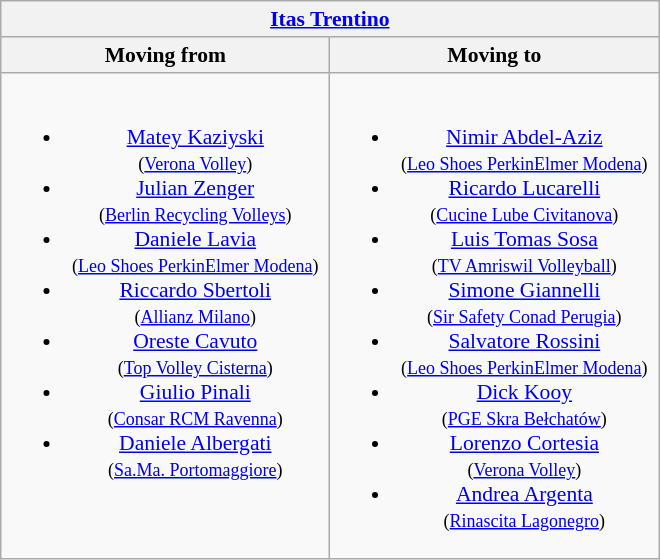<table class="wikitable collapsible collapsed" style="font-size:90%; text-align:center">
<tr>
<th colspan=2 style="width:30em"><a href='#'>Itas Trentino</a></th>
</tr>
<tr>
<th width="50%">Moving from</th>
<th width="50%">Moving to</th>
</tr>
<tr>
<td valign=top><br><ul><li> <a href='#'>Matey Kaziyski</a><br><small>(<a href='#'>Verona Volley</a>)</small></li><li> <a href='#'>Julian Zenger</a><br><small>(<a href='#'>Berlin Recycling Volleys</a>)</small></li><li> <a href='#'>Daniele Lavia</a><br><small>(<a href='#'>Leo Shoes PerkinElmer Modena</a>)</small></li><li> <a href='#'>Riccardo Sbertoli</a><br><small>(<a href='#'>Allianz Milano</a>)</small></li><li> <a href='#'>Oreste Cavuto</a><br><small>(<a href='#'>Top Volley Cisterna</a>)</small></li><li> <a href='#'>Giulio Pinali</a><br><small>(<a href='#'>Consar RCM Ravenna</a>)</small></li><li> <a href='#'>Daniele Albergati</a><br><small>(<a href='#'>Sa.Ma. Portomaggiore</a>)</small></li></ul></td>
<td valign=top><br><ul><li> <a href='#'>Nimir Abdel-Aziz</a><br><small>(<a href='#'>Leo Shoes PerkinElmer Modena</a>)</small></li><li> <a href='#'>Ricardo Lucarelli</a><br><small>(<a href='#'>Cucine Lube Civitanova</a>)</small></li><li> <a href='#'>Luis Tomas Sosa</a><br><small>(<a href='#'>TV Amriswil Volleyball</a>)</small></li><li> <a href='#'>Simone Giannelli</a><br><small>(<a href='#'>Sir Safety Conad Perugia</a>)</small></li><li> <a href='#'>Salvatore Rossini</a><br><small>(<a href='#'>Leo Shoes PerkinElmer Modena</a>)</small></li><li> <a href='#'>Dick Kooy</a><br><small>(<a href='#'>PGE Skra Bełchatów</a>)</small></li><li> <a href='#'>Lorenzo Cortesia</a><br><small>(<a href='#'>Verona Volley</a>)</small></li><li> <a href='#'>Andrea Argenta</a><br><small>(<a href='#'>Rinascita Lagonegro</a>)</small></li></ul></td>
</tr>
</table>
